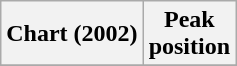<table class="wikitable sortable plainrowheaders">
<tr>
<th>Chart (2002)</th>
<th>Peak<br>position</th>
</tr>
<tr>
</tr>
</table>
